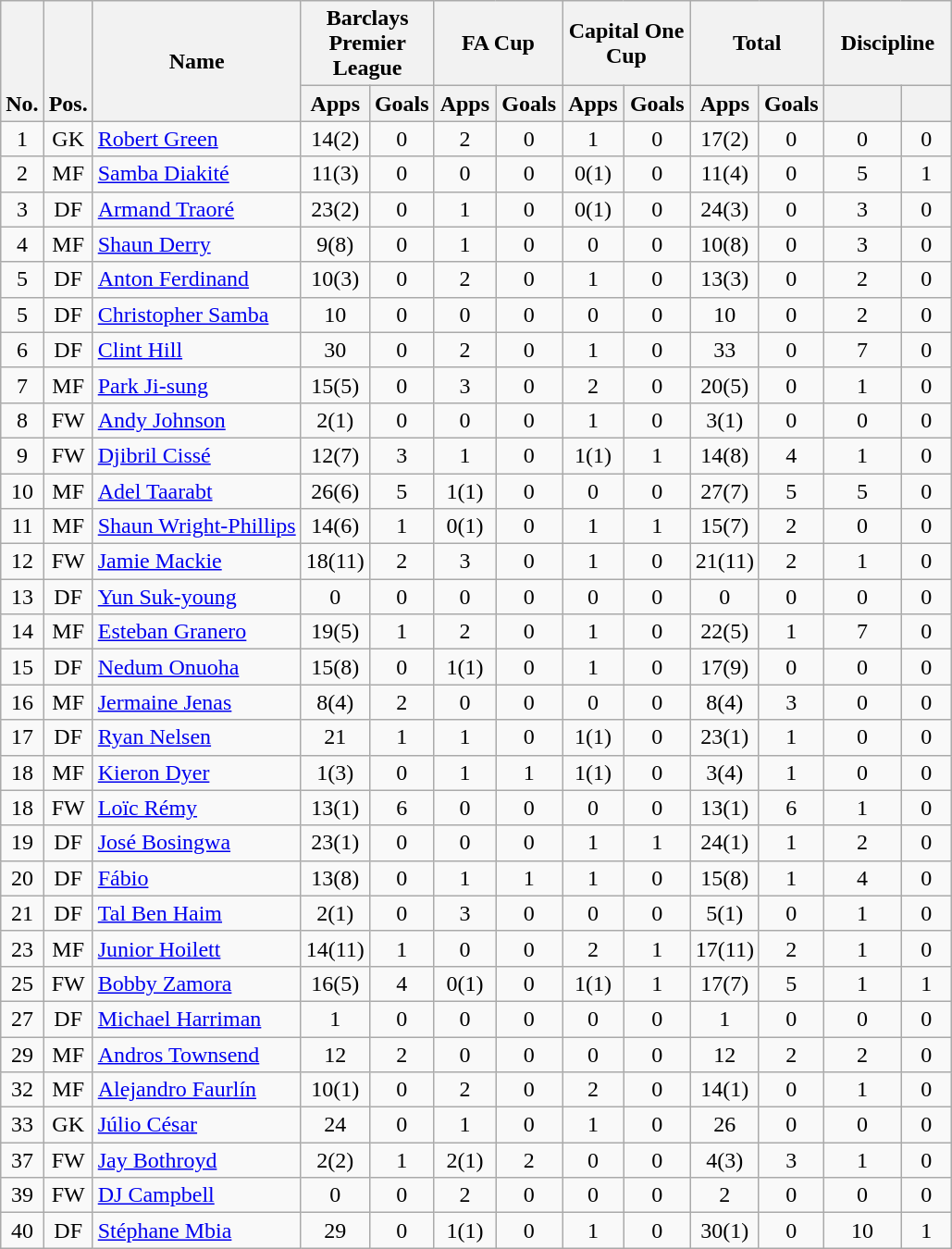<table class="wikitable" style="text-align:center">
<tr>
<th rowspan="2" valign="bottom">No.</th>
<th rowspan="2" valign="bottom">Pos.</th>
<th rowspan="2">Name</th>
<th colspan="2" width="85">Barclays Premier League</th>
<th colspan="2" width="85">FA Cup</th>
<th colspan="2" width="85">Capital One Cup</th>
<th colspan="2" width="85">Total</th>
<th colspan="2" width="85">Discipline</th>
</tr>
<tr>
<th>Apps</th>
<th>Goals</th>
<th>Apps</th>
<th>Goals</th>
<th>Apps</th>
<th>Goals</th>
<th>Apps</th>
<th>Goals</th>
<th></th>
<th></th>
</tr>
<tr>
<td>1</td>
<td>GK</td>
<td align=left> <a href='#'>Robert Green</a></td>
<td>14(2)</td>
<td>0</td>
<td>2</td>
<td>0</td>
<td>1</td>
<td>0</td>
<td>17(2)</td>
<td>0</td>
<td>0</td>
<td>0</td>
</tr>
<tr>
<td>2</td>
<td>MF</td>
<td align=left> <a href='#'>Samba Diakité</a></td>
<td>11(3)</td>
<td>0</td>
<td>0</td>
<td>0</td>
<td>0(1)</td>
<td>0</td>
<td>11(4)</td>
<td>0</td>
<td>5</td>
<td>1</td>
</tr>
<tr>
<td>3</td>
<td>DF</td>
<td align=left> <a href='#'>Armand Traoré</a></td>
<td>23(2)</td>
<td>0</td>
<td>1</td>
<td>0</td>
<td>0(1)</td>
<td>0</td>
<td>24(3)</td>
<td>0</td>
<td>3</td>
<td>0</td>
</tr>
<tr>
<td>4</td>
<td>MF</td>
<td align=left> <a href='#'>Shaun Derry</a></td>
<td>9(8)</td>
<td>0</td>
<td>1</td>
<td>0</td>
<td>0</td>
<td>0</td>
<td>10(8)</td>
<td>0</td>
<td>3</td>
<td>0</td>
</tr>
<tr>
<td>5</td>
<td>DF</td>
<td align=left> <a href='#'>Anton Ferdinand</a></td>
<td>10(3)</td>
<td>0</td>
<td>2</td>
<td>0</td>
<td>1</td>
<td>0</td>
<td>13(3)</td>
<td>0</td>
<td>2</td>
<td>0</td>
</tr>
<tr>
<td>5</td>
<td>DF</td>
<td align=left> <a href='#'>Christopher Samba</a></td>
<td>10</td>
<td>0</td>
<td>0</td>
<td>0</td>
<td>0</td>
<td>0</td>
<td>10</td>
<td>0</td>
<td>2</td>
<td>0</td>
</tr>
<tr>
<td>6</td>
<td>DF</td>
<td align=left> <a href='#'>Clint Hill</a></td>
<td>30</td>
<td>0</td>
<td>2</td>
<td>0</td>
<td>1</td>
<td>0</td>
<td>33</td>
<td>0</td>
<td>7</td>
<td>0</td>
</tr>
<tr>
<td>7</td>
<td>MF</td>
<td align=left> <a href='#'>Park Ji-sung</a></td>
<td>15(5)</td>
<td>0</td>
<td>3</td>
<td>0</td>
<td>2</td>
<td>0</td>
<td>20(5)</td>
<td>0</td>
<td>1</td>
<td>0</td>
</tr>
<tr>
<td>8</td>
<td>FW</td>
<td align=left> <a href='#'>Andy Johnson</a></td>
<td>2(1)</td>
<td>0</td>
<td>0</td>
<td>0</td>
<td>1</td>
<td>0</td>
<td>3(1)</td>
<td>0</td>
<td>0</td>
<td>0</td>
</tr>
<tr>
<td>9</td>
<td>FW</td>
<td align=left> <a href='#'>Djibril Cissé</a></td>
<td>12(7)</td>
<td>3</td>
<td>1</td>
<td>0</td>
<td>1(1)</td>
<td>1</td>
<td>14(8)</td>
<td>4</td>
<td>1</td>
<td>0</td>
</tr>
<tr>
<td>10</td>
<td>MF</td>
<td align=left> <a href='#'>Adel Taarabt</a></td>
<td>26(6)</td>
<td>5</td>
<td>1(1)</td>
<td>0</td>
<td>0</td>
<td>0</td>
<td>27(7)</td>
<td>5</td>
<td>5</td>
<td>0</td>
</tr>
<tr>
<td>11</td>
<td>MF</td>
<td align=left> <a href='#'>Shaun Wright-Phillips</a></td>
<td>14(6)</td>
<td>1</td>
<td>0(1)</td>
<td>0</td>
<td>1</td>
<td>1</td>
<td>15(7)</td>
<td>2</td>
<td>0</td>
<td>0</td>
</tr>
<tr>
<td>12</td>
<td>FW</td>
<td align=left> <a href='#'>Jamie Mackie</a></td>
<td>18(11)</td>
<td>2</td>
<td>3</td>
<td>0</td>
<td>1</td>
<td>0</td>
<td>21(11)</td>
<td>2</td>
<td>1</td>
<td>0</td>
</tr>
<tr>
<td>13</td>
<td>DF</td>
<td align=left> <a href='#'>Yun Suk-young</a></td>
<td>0</td>
<td>0</td>
<td>0</td>
<td>0</td>
<td>0</td>
<td>0</td>
<td>0</td>
<td>0</td>
<td>0</td>
<td>0</td>
</tr>
<tr>
<td>14</td>
<td>MF</td>
<td align=left> <a href='#'>Esteban Granero</a></td>
<td>19(5)</td>
<td>1</td>
<td>2</td>
<td>0</td>
<td>1</td>
<td>0</td>
<td>22(5)</td>
<td>1</td>
<td>7</td>
<td>0</td>
</tr>
<tr>
<td>15</td>
<td>DF</td>
<td align=left> <a href='#'>Nedum Onuoha</a></td>
<td>15(8)</td>
<td>0</td>
<td>1(1)</td>
<td>0</td>
<td>1</td>
<td>0</td>
<td>17(9)</td>
<td>0</td>
<td>0</td>
<td>0</td>
</tr>
<tr>
<td>16</td>
<td>MF</td>
<td align=left> <a href='#'>Jermaine Jenas</a></td>
<td>8(4)</td>
<td>2</td>
<td>0</td>
<td>0</td>
<td>0</td>
<td>0</td>
<td>8(4)</td>
<td>3</td>
<td>0</td>
<td>0</td>
</tr>
<tr>
<td>17</td>
<td>DF</td>
<td align=left> <a href='#'>Ryan Nelsen</a></td>
<td>21</td>
<td>1</td>
<td>1</td>
<td>0</td>
<td>1(1)</td>
<td>0</td>
<td>23(1)</td>
<td>1</td>
<td>0</td>
<td>0</td>
</tr>
<tr>
<td>18</td>
<td>MF</td>
<td align=left> <a href='#'>Kieron Dyer</a></td>
<td>1(3)</td>
<td>0</td>
<td>1</td>
<td>1</td>
<td>1(1)</td>
<td>0</td>
<td>3(4)</td>
<td>1</td>
<td>0</td>
<td>0</td>
</tr>
<tr>
<td>18</td>
<td>FW</td>
<td align=left> <a href='#'>Loïc Rémy</a></td>
<td>13(1)</td>
<td>6</td>
<td>0</td>
<td>0</td>
<td>0</td>
<td>0</td>
<td>13(1)</td>
<td>6</td>
<td>1</td>
<td>0</td>
</tr>
<tr>
<td>19</td>
<td>DF</td>
<td align=left> <a href='#'>José Bosingwa</a></td>
<td>23(1)</td>
<td>0</td>
<td>0</td>
<td>0</td>
<td>1</td>
<td>1</td>
<td>24(1)</td>
<td>1</td>
<td>2</td>
<td>0</td>
</tr>
<tr>
<td>20</td>
<td>DF</td>
<td align=left> <a href='#'>Fábio</a></td>
<td>13(8)</td>
<td>0</td>
<td>1</td>
<td>1</td>
<td>1</td>
<td>0</td>
<td>15(8)</td>
<td>1</td>
<td>4</td>
<td>0</td>
</tr>
<tr>
<td>21</td>
<td>DF</td>
<td align=left> <a href='#'>Tal Ben Haim</a></td>
<td>2(1)</td>
<td>0</td>
<td>3</td>
<td>0</td>
<td>0</td>
<td>0</td>
<td>5(1)</td>
<td>0</td>
<td>1</td>
<td>0</td>
</tr>
<tr>
<td>23</td>
<td>MF</td>
<td align=left> <a href='#'>Junior Hoilett</a></td>
<td>14(11)</td>
<td>1</td>
<td>0</td>
<td>0</td>
<td>2</td>
<td>1</td>
<td>17(11)</td>
<td>2</td>
<td>1</td>
<td>0</td>
</tr>
<tr>
<td>25</td>
<td>FW</td>
<td align=left> <a href='#'>Bobby Zamora</a></td>
<td>16(5)</td>
<td>4</td>
<td>0(1)</td>
<td>0</td>
<td>1(1)</td>
<td>1</td>
<td>17(7)</td>
<td>5</td>
<td>1</td>
<td>1</td>
</tr>
<tr>
<td>27</td>
<td>DF</td>
<td align=left> <a href='#'>Michael Harriman</a></td>
<td>1</td>
<td>0</td>
<td>0</td>
<td>0</td>
<td>0</td>
<td>0</td>
<td>1</td>
<td>0</td>
<td>0</td>
<td>0</td>
</tr>
<tr>
<td>29</td>
<td>MF</td>
<td align=left> <a href='#'>Andros Townsend</a></td>
<td>12</td>
<td>2</td>
<td>0</td>
<td>0</td>
<td>0</td>
<td>0</td>
<td>12</td>
<td>2</td>
<td>2</td>
<td>0</td>
</tr>
<tr>
<td>32</td>
<td>MF</td>
<td align=left> <a href='#'>Alejandro Faurlín</a></td>
<td>10(1)</td>
<td>0</td>
<td>2</td>
<td>0</td>
<td>2</td>
<td>0</td>
<td>14(1)</td>
<td>0</td>
<td>1</td>
<td>0</td>
</tr>
<tr>
<td>33</td>
<td>GK</td>
<td align=left> <a href='#'>Júlio César</a></td>
<td>24</td>
<td>0</td>
<td>1</td>
<td>0</td>
<td>1</td>
<td>0</td>
<td>26</td>
<td>0</td>
<td>0</td>
<td>0</td>
</tr>
<tr>
<td>37</td>
<td>FW</td>
<td align=left> <a href='#'>Jay Bothroyd</a></td>
<td>2(2)</td>
<td>1</td>
<td>2(1)</td>
<td>2</td>
<td>0</td>
<td>0</td>
<td>4(3)</td>
<td>3</td>
<td>1</td>
<td>0</td>
</tr>
<tr>
<td>39</td>
<td>FW</td>
<td align=left> <a href='#'>DJ Campbell</a></td>
<td>0</td>
<td>0</td>
<td>2</td>
<td>0</td>
<td>0</td>
<td>0</td>
<td>2</td>
<td>0</td>
<td>0</td>
<td>0</td>
</tr>
<tr>
<td>40</td>
<td>DF</td>
<td align=left> <a href='#'>Stéphane Mbia</a></td>
<td>29</td>
<td>0</td>
<td>1(1)</td>
<td>0</td>
<td>1</td>
<td>0</td>
<td>30(1)</td>
<td>0</td>
<td>10</td>
<td>1</td>
</tr>
</table>
